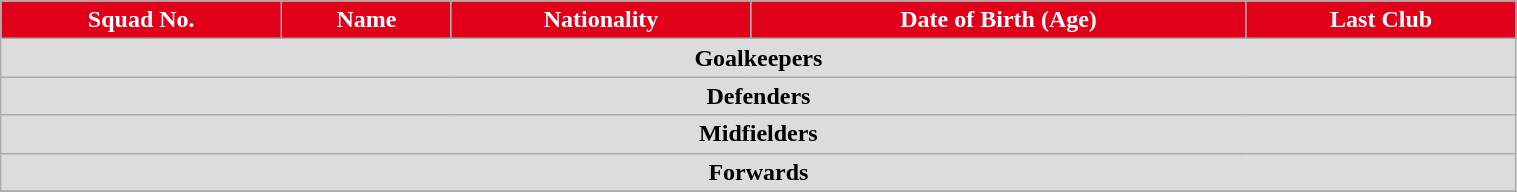<table class="wikitable" style="text-align:center; font-size:100%; width:80%;">
<tr>
<th style="background:#e1001a; color:white; text-align:center;">Squad No.</th>
<th style="background:#e1001a; color:white; text-align:center;">Name</th>
<th style="background:#e1001a; color:white; text-align:center;">Nationality</th>
<th style="background:#e1001a; color:white; text-align:center;">Date of Birth (Age)</th>
<th style="background:#e1001a; color:white; text-align:center;">Last Club</th>
</tr>
<tr>
<th colspan="6" style="background:#dcdcdc; text-align:center">Goalkeepers</th>
</tr>
<tr>
<th colspan="6" style="background:#dcdcdc; text-align:center">Defenders</th>
</tr>
<tr>
<th colspan="6" style="background:#dcdcdc; text-align:center">Midfielders</th>
</tr>
<tr>
<th colspan="6" style="background:#dcdcdc; text-align:center">Forwards</th>
</tr>
<tr>
</tr>
</table>
